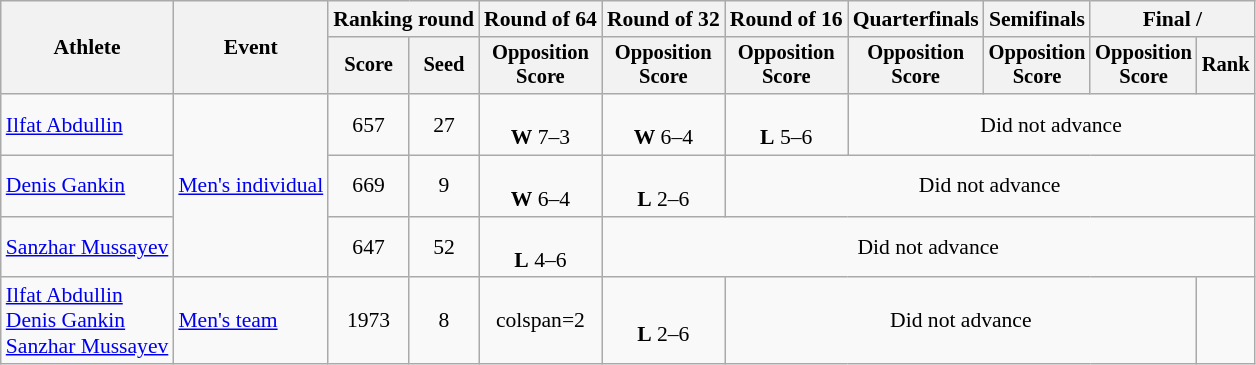<table class="wikitable" style="font-size:90%">
<tr>
<th rowspan=2>Athlete</th>
<th rowspan=2>Event</th>
<th colspan="2">Ranking round</th>
<th>Round of 64</th>
<th>Round of 32</th>
<th>Round of 16</th>
<th>Quarterfinals</th>
<th>Semifinals</th>
<th colspan="2">Final / </th>
</tr>
<tr style="font-size:95%">
<th>Score</th>
<th>Seed</th>
<th>Opposition<br>Score</th>
<th>Opposition<br>Score</th>
<th>Opposition<br>Score</th>
<th>Opposition<br>Score</th>
<th>Opposition<br>Score</th>
<th>Opposition<br>Score</th>
<th>Rank</th>
</tr>
<tr align=center>
<td align=left><a href='#'>Ilfat Abdullin</a></td>
<td align=left rowspan=3><a href='#'>Men's individual</a></td>
<td>657</td>
<td>27</td>
<td><br><strong>W</strong> 7–3</td>
<td><br><strong>W</strong> 6–4</td>
<td><br><strong>L</strong> 5–6</td>
<td colspan=4>Did not advance</td>
</tr>
<tr align=center>
<td align=left><a href='#'>Denis Gankin</a></td>
<td>669</td>
<td>9</td>
<td><br><strong>W</strong> 6–4</td>
<td><br><strong>L</strong> 2–6</td>
<td colspan=5>Did not advance</td>
</tr>
<tr align=center>
<td align=left><a href='#'>Sanzhar Mussayev</a></td>
<td>647</td>
<td>52</td>
<td><br><strong>L</strong> 4–6</td>
<td colspan=6>Did not advance</td>
</tr>
<tr align=center>
<td align=left><a href='#'>Ilfat Abdullin</a><br><a href='#'>Denis Gankin</a><br><a href='#'>Sanzhar Mussayev</a></td>
<td align=left><a href='#'>Men's team</a></td>
<td>1973</td>
<td>8</td>
<td>colspan=2 </td>
<td><br><strong>L</strong> 2–6</td>
<td colspan=4>Did not advance</td>
</tr>
</table>
